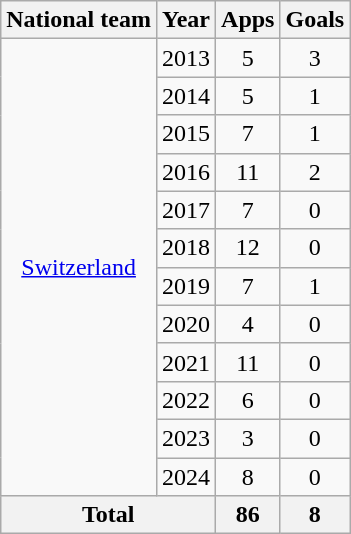<table class="wikitable" style="text-align: center;">
<tr>
<th>National team</th>
<th>Year</th>
<th>Apps</th>
<th>Goals</th>
</tr>
<tr>
<td rowspan="12"><a href='#'>Switzerland</a></td>
<td>2013</td>
<td>5</td>
<td>3</td>
</tr>
<tr>
<td>2014</td>
<td>5</td>
<td>1</td>
</tr>
<tr>
<td>2015</td>
<td>7</td>
<td>1</td>
</tr>
<tr>
<td>2016</td>
<td>11</td>
<td>2</td>
</tr>
<tr>
<td>2017</td>
<td>7</td>
<td>0</td>
</tr>
<tr>
<td>2018</td>
<td>12</td>
<td>0</td>
</tr>
<tr>
<td>2019</td>
<td>7</td>
<td>1</td>
</tr>
<tr>
<td>2020</td>
<td>4</td>
<td>0</td>
</tr>
<tr>
<td>2021</td>
<td>11</td>
<td>0</td>
</tr>
<tr>
<td>2022</td>
<td>6</td>
<td>0</td>
</tr>
<tr>
<td>2023</td>
<td>3</td>
<td>0</td>
</tr>
<tr>
<td>2024</td>
<td>8</td>
<td>0</td>
</tr>
<tr>
<th colspan="2">Total</th>
<th>86</th>
<th>8</th>
</tr>
</table>
